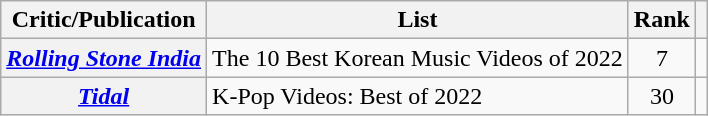<table class="wikitable sortable plainrowheaders">
<tr>
<th scope="col">Critic/Publication</th>
<th scope="col">List</th>
<th scope="col">Rank</th>
<th scope="col" class="unsortable"></th>
</tr>
<tr>
<th scope="row"><em><a href='#'>Rolling Stone India</a></em></th>
<td>The 10 Best Korean Music Videos of 2022</td>
<td align="center">7</td>
<td align="center"></td>
</tr>
<tr>
<th scope="row"><em><a href='#'>Tidal</a></em></th>
<td>K-Pop Videos: Best of 2022</td>
<td align="center">30</td>
<td align="center"></td>
</tr>
</table>
